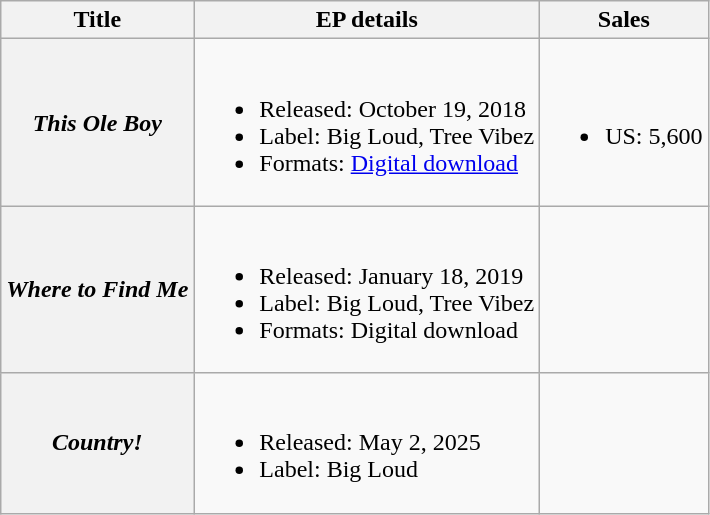<table class="wikitable plainrowheaders">
<tr>
<th>Title</th>
<th>EP details</th>
<th>Sales</th>
</tr>
<tr>
<th scope="row"><em>This Ole Boy</em></th>
<td><br><ul><li>Released: October 19, 2018</li><li>Label: Big Loud, Tree Vibez</li><li>Formats: <a href='#'>Digital download</a></li></ul></td>
<td><br><ul><li>US: 5,600</li></ul></td>
</tr>
<tr>
<th scope="row"><em>Where to Find Me</em></th>
<td><br><ul><li>Released: January 18, 2019</li><li>Label: Big Loud, Tree Vibez</li><li>Formats: Digital download</li></ul></td>
<td></td>
</tr>
<tr>
<th scope="row"><em>Country!</em></th>
<td><br><ul><li>Released: May 2, 2025</li><li>Label: Big Loud</li></ul></td>
<td></td>
</tr>
</table>
